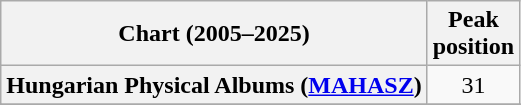<table class="wikitable sortable plainrowheaders" style="text-align:center">
<tr>
<th>Chart (2005–2025)</th>
<th>Peak<br>position</th>
</tr>
<tr>
<th scope="row">Hungarian Physical Albums (<a href='#'>MAHASZ</a>)</th>
<td>31</td>
</tr>
<tr>
</tr>
<tr>
</tr>
<tr>
</tr>
<tr>
</tr>
</table>
